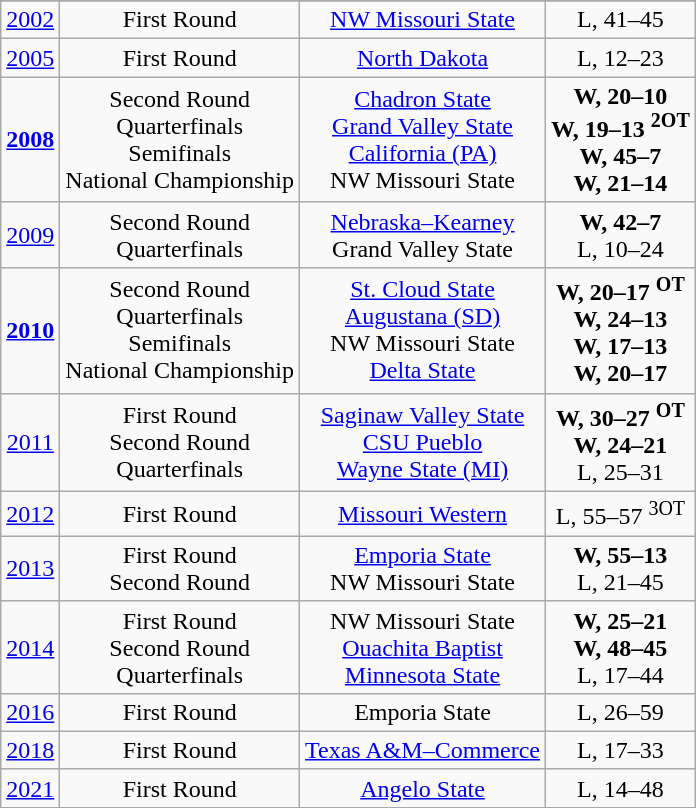<table class="wikitable">
<tr>
</tr>
<tr align="center">
<td><a href='#'>2002</a></td>
<td>First Round</td>
<td><a href='#'>NW Missouri State</a></td>
<td>L, 41–45</td>
</tr>
<tr align="center">
<td><a href='#'>2005</a></td>
<td>First Round</td>
<td><a href='#'>North Dakota</a></td>
<td>L, 12–23</td>
</tr>
<tr align="center">
<td><strong><a href='#'>2008</a></strong></td>
<td>Second Round<br>Quarterfinals<br>Semifinals<br>National Championship</td>
<td><a href='#'>Chadron State</a><br><a href='#'>Grand Valley State</a><br><a href='#'>California (PA)</a><br>NW Missouri State</td>
<td><strong>W, 20–10</strong><br><strong>W, 19–13 <sup>2OT</sup></strong><br><strong>W, 45–7</strong><br><strong>W, 21–14</strong></td>
</tr>
<tr align="center">
<td><a href='#'>2009</a></td>
<td>Second Round<br>Quarterfinals</td>
<td><a href='#'>Nebraska–Kearney</a><br>Grand Valley State</td>
<td><strong>W, 42–7</strong><br>L, 10–24</td>
</tr>
<tr align="center">
<td><strong><a href='#'>2010</a></strong></td>
<td>Second Round<br>Quarterfinals<br>Semifinals<br>National Championship</td>
<td><a href='#'>St. Cloud State</a><br><a href='#'>Augustana (SD)</a><br>NW Missouri State<br><a href='#'>Delta State</a></td>
<td><strong>W, 20–17 <sup>OT</sup></strong><br><strong>W, 24–13</strong><br><strong>W, 17–13</strong><br><strong>W, 20–17</strong></td>
</tr>
<tr align="center">
<td><a href='#'>2011</a></td>
<td>First Round<br>Second Round<br>Quarterfinals</td>
<td><a href='#'>Saginaw Valley State</a><br><a href='#'>CSU Pueblo</a><br><a href='#'>Wayne State (MI)</a></td>
<td><strong>W, 30–27 <sup>OT</sup></strong><br><strong>W, 24–21</strong><br>L, 25–31</td>
</tr>
<tr align="center">
<td><a href='#'>2012</a></td>
<td>First Round</td>
<td><a href='#'>Missouri Western</a></td>
<td>L, 55–57 <sup>3OT</sup></td>
</tr>
<tr align="center">
<td><a href='#'>2013</a></td>
<td>First Round<br>Second Round</td>
<td><a href='#'>Emporia State</a><br>NW Missouri State</td>
<td><strong>W, 55–13</strong><br>L, 21–45</td>
</tr>
<tr align="center">
<td><a href='#'>2014</a></td>
<td>First Round<br>Second Round<br>Quarterfinals</td>
<td>NW Missouri State<br><a href='#'>Ouachita Baptist</a><br><a href='#'>Minnesota State</a></td>
<td><strong>W, 25–21</strong><br><strong>W, 48–45</strong><br>L, 17–44</td>
</tr>
<tr align="center">
<td><a href='#'>2016</a></td>
<td>First Round</td>
<td>Emporia State</td>
<td>L, 26–59</td>
</tr>
<tr align="center">
<td><a href='#'>2018</a></td>
<td>First Round</td>
<td><a href='#'>Texas A&M–Commerce</a></td>
<td>L, 17–33</td>
</tr>
<tr align="center">
<td><a href='#'>2021</a></td>
<td>First Round</td>
<td><a href='#'>Angelo State</a></td>
<td>L, 14–48</td>
</tr>
</table>
